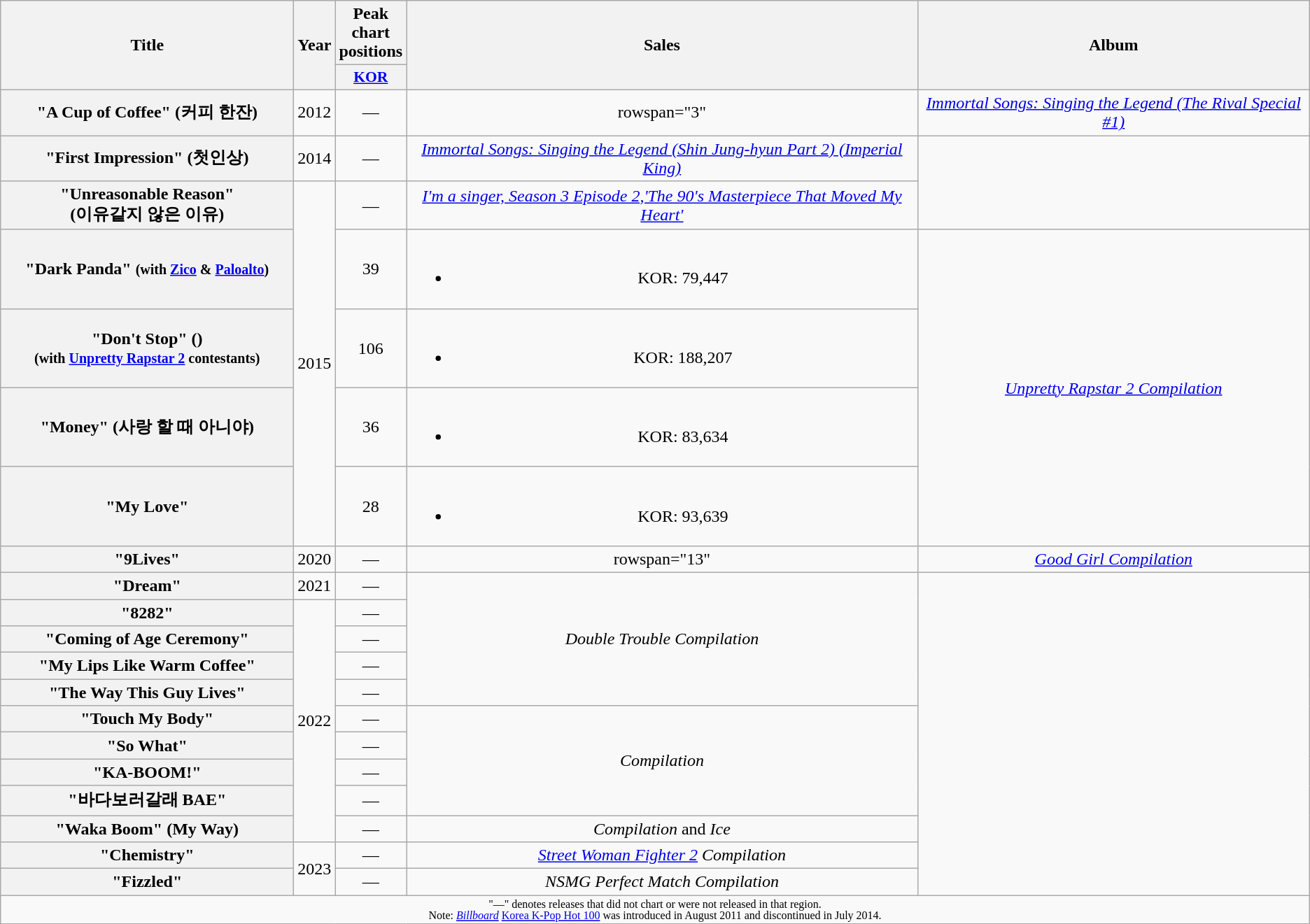<table class="wikitable plainrowheaders" style="text-align:center;">
<tr>
<th scope="col" rowspan="2" style="width:17em;">Title</th>
<th scope="col" rowspan="2">Year</th>
<th scope="col" colspan="1">Peak chart positions</th>
<th scope="col" rowspan="2">Sales</th>
<th scope="col" rowspan="2">Album</th>
</tr>
<tr>
<th scope="col" style="width:3em;font-size:90%;"><a href='#'>KOR</a><br></th>
</tr>
<tr>
<th scope="row">"A Cup of Coffee" (커피 한잔)</th>
<td>2012</td>
<td>—</td>
<td>rowspan="3" </td>
<td><em><a href='#'>Immortal Songs: Singing the Legend (The Rival Special #1)</a></em></td>
</tr>
<tr>
<th scope="row">"First Impression" (첫인상)</th>
<td>2014</td>
<td>—</td>
<td><em><a href='#'>Immortal Songs: Singing the Legend (Shin Jung-hyun Part 2) (Imperial King)</a></em></td>
</tr>
<tr>
<th scope="row">"Unreasonable Reason" <br>(이유같지 않은 이유)</th>
<td rowspan="5">2015</td>
<td>—</td>
<td><em><a href='#'>I'm a singer, Season 3 Episode 2,'The 90's Masterpiece That Moved My Heart'</a></em></td>
</tr>
<tr>
<th scope="row">"Dark Panda" <small>(with <a href='#'>Zico</a> & <a href='#'>Paloalto</a>)</small></th>
<td>39</td>
<td><br><ul><li>KOR: 79,447</li></ul></td>
<td rowspan="4"><em><a href='#'>Unpretty Rapstar 2 Compilation</a></em></td>
</tr>
<tr>
<th scope="row">"Don't Stop" () <br> <small>(with <a href='#'>Unpretty Rapstar 2</a> contestants)</small></th>
<td>106</td>
<td><br><ul><li>KOR: 188,207</li></ul></td>
</tr>
<tr>
<th scope="row">"Money" (사랑 할 때 아니야)<br></th>
<td>36</td>
<td><br><ul><li>KOR: 83,634</li></ul></td>
</tr>
<tr>
<th scope="row">"My Love" </th>
<td>28</td>
<td><br><ul><li>KOR: 93,639</li></ul></td>
</tr>
<tr>
<th scope="row">"9Lives"</th>
<td>2020</td>
<td>—</td>
<td>rowspan="13" </td>
<td><em><a href='#'>Good Girl Compilation</a></em></td>
</tr>
<tr>
<th scope="row">"Dream" </th>
<td>2021</td>
<td>—</td>
<td rowspan="5"><em>Double Trouble Compilation</em></td>
</tr>
<tr>
<th scope="row">"8282" </th>
<td rowspan="9">2022</td>
<td>—</td>
</tr>
<tr>
<th scope="row">"Coming of Age Ceremony" <br></th>
<td>—</td>
</tr>
<tr>
<th scope="row">"My Lips Like Warm Coffee" <br></th>
<td>—</td>
</tr>
<tr>
<th scope="row">"The Way This Guy Lives" <br></th>
<td>—</td>
</tr>
<tr>
<th scope="row">"Touch My Body"</th>
<td>—</td>
<td rowspan="4"><em><Queendom2> Compilation</em></td>
</tr>
<tr>
<th scope="row">"So What"</th>
<td>—</td>
</tr>
<tr>
<th scope="row">"KA-BOOM!" <br></th>
<td>—</td>
</tr>
<tr>
<th scope="row">"바다보러갈래 BAE"</th>
<td>—</td>
</tr>
<tr>
<th scope="row">"Waka Boom" (My Way)<br></th>
<td>—</td>
<td><em><Queendom2> Compilation</em> and <em>Ice</em></td>
</tr>
<tr>
<th scope="row">"Chemistry"</th>
<td rowspan="2">2023</td>
<td>—</td>
<td><em><a href='#'>Street Woman Fighter 2</a> Compilation</em></td>
</tr>
<tr>
<th scope="row">"Fizzled"</th>
<td>—</td>
<td><em>NSMG Perfect Match Compilation</em></td>
</tr>
<tr>
<td colspan="6" style="text-align:center; font-size:8pt;">"—" denotes releases that did not chart or were not released in that region.<br>Note: <em><a href='#'>Billboard</a></em> <a href='#'>Korea K-Pop Hot 100</a> was introduced in August 2011 and discontinued in July 2014.</td>
</tr>
</table>
